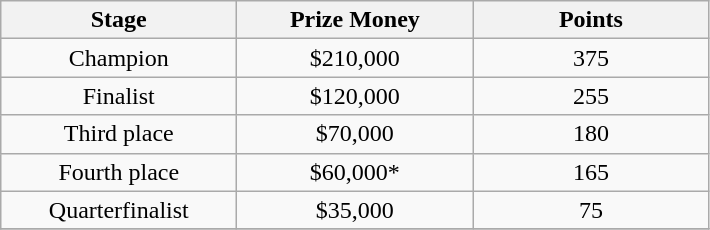<table class="wikitable">
<tr>
<th width=150>Stage</th>
<th width=150>Prize Money</th>
<th width=150>Points</th>
</tr>
<tr align="center">
<td>Champion</td>
<td>$210,000</td>
<td>375</td>
</tr>
<tr align="center">
<td>Finalist</td>
<td>$120,000</td>
<td>255</td>
</tr>
<tr align="center">
<td>Third place</td>
<td>$70,000</td>
<td>180</td>
</tr>
<tr align="center">
<td>Fourth place</td>
<td>$60,000*</td>
<td>165</td>
</tr>
<tr align="center">
<td>Quarterfinalist</td>
<td>$35,000</td>
<td>75</td>
</tr>
<tr>
</tr>
</table>
